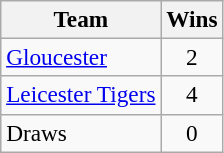<table class="wikitable" style="font-size: 97%;">
<tr>
<th>Team</th>
<th>Wins</th>
</tr>
<tr>
<td><a href='#'>Gloucester</a></td>
<td align=center>2</td>
</tr>
<tr>
<td><a href='#'>Leicester Tigers</a></td>
<td align=center>4</td>
</tr>
<tr>
<td>Draws</td>
<td align=center>0</td>
</tr>
</table>
